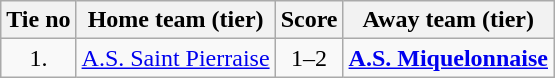<table class="wikitable" style="text-align: center">
<tr>
<th>Tie no</th>
<th>Home team (tier)</th>
<th>Score</th>
<th>Away team (tier)</th>
</tr>
<tr>
<td>1.</td>
<td> <a href='#'>A.S. Saint Pierraise</a></td>
<td>1–2</td>
<td><strong><a href='#'>A.S. Miquelonnaise</a></strong> </td>
</tr>
</table>
